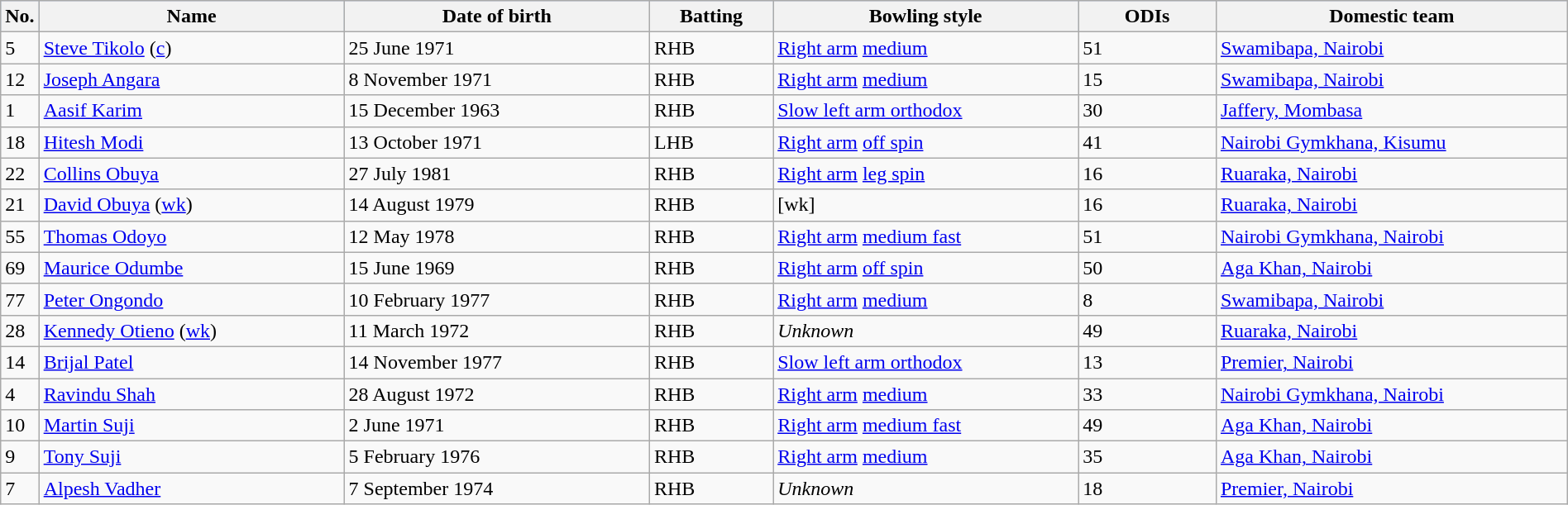<table class="wikitable sortable sortable" cellspacing="2" style="width:100%;">
<tr style="background:#aad0ff;">
<th>No.</th>
<th width=20%>Name</th>
<th width=20%>Date of birth</th>
<th width=8%>Batting</th>
<th width=20%>Bowling style</th>
<th width=9%>ODIs</th>
<th width=25%>Domestic team</th>
</tr>
<tr>
<td>5</td>
<td><a href='#'>Steve Tikolo</a> (<a href='#'>c</a>)</td>
<td>25 June 1971</td>
<td>RHB</td>
<td><a href='#'>Right arm</a> <a href='#'>medium</a></td>
<td>51</td>
<td> <a href='#'>Swamibapa, Nairobi</a></td>
</tr>
<tr>
<td>12</td>
<td><a href='#'>Joseph Angara</a></td>
<td>8 November 1971</td>
<td>RHB</td>
<td><a href='#'>Right arm</a> <a href='#'>medium</a></td>
<td>15</td>
<td> <a href='#'>Swamibapa, Nairobi</a></td>
</tr>
<tr>
<td>1</td>
<td><a href='#'>Aasif Karim</a></td>
<td>15 December 1963</td>
<td>RHB</td>
<td><a href='#'>Slow left arm orthodox</a></td>
<td>30</td>
<td> <a href='#'>Jaffery, Mombasa</a></td>
</tr>
<tr>
<td>18</td>
<td><a href='#'>Hitesh Modi</a></td>
<td>13 October 1971</td>
<td>LHB</td>
<td><a href='#'>Right arm</a> <a href='#'>off spin</a></td>
<td>41</td>
<td> <a href='#'>Nairobi Gymkhana, Kisumu</a></td>
</tr>
<tr>
<td>22</td>
<td><a href='#'>Collins Obuya</a></td>
<td>27 July 1981</td>
<td>RHB</td>
<td><a href='#'>Right arm</a> <a href='#'>leg spin</a></td>
<td>16</td>
<td> <a href='#'>Ruaraka, Nairobi</a></td>
</tr>
<tr>
<td>21</td>
<td><a href='#'>David Obuya</a> (<a href='#'>wk</a>)</td>
<td>14 August 1979</td>
<td>RHB</td>
<td>[wk]</td>
<td>16</td>
<td> <a href='#'>Ruaraka, Nairobi</a></td>
</tr>
<tr>
<td>55</td>
<td><a href='#'>Thomas Odoyo</a></td>
<td>12 May 1978</td>
<td>RHB</td>
<td><a href='#'>Right arm</a> <a href='#'>medium fast</a></td>
<td>51</td>
<td> <a href='#'>Nairobi Gymkhana, Nairobi</a></td>
</tr>
<tr>
<td>69</td>
<td><a href='#'>Maurice Odumbe</a></td>
<td>15 June 1969</td>
<td>RHB</td>
<td><a href='#'>Right arm</a> <a href='#'>off spin</a></td>
<td>50</td>
<td> <a href='#'>Aga Khan, Nairobi</a></td>
</tr>
<tr>
<td>77</td>
<td><a href='#'>Peter Ongondo</a></td>
<td>10 February 1977</td>
<td>RHB</td>
<td><a href='#'>Right arm</a> <a href='#'>medium</a></td>
<td>8</td>
<td> <a href='#'>Swamibapa, Nairobi</a></td>
</tr>
<tr>
<td>28</td>
<td><a href='#'>Kennedy Otieno</a> (<a href='#'>wk</a>)</td>
<td>11 March 1972</td>
<td>RHB</td>
<td><em>Unknown</em></td>
<td>49</td>
<td> <a href='#'>Ruaraka, Nairobi</a></td>
</tr>
<tr>
<td>14</td>
<td><a href='#'>Brijal Patel</a></td>
<td>14 November 1977</td>
<td>RHB</td>
<td><a href='#'>Slow left arm orthodox</a></td>
<td>13</td>
<td> <a href='#'>Premier, Nairobi</a></td>
</tr>
<tr>
<td>4</td>
<td><a href='#'>Ravindu Shah</a></td>
<td>28 August 1972</td>
<td>RHB</td>
<td><a href='#'>Right arm</a> <a href='#'>medium</a></td>
<td>33</td>
<td> <a href='#'>Nairobi Gymkhana, Nairobi</a></td>
</tr>
<tr>
<td>10</td>
<td><a href='#'>Martin Suji</a></td>
<td>2 June 1971</td>
<td>RHB</td>
<td><a href='#'>Right arm</a> <a href='#'>medium fast</a></td>
<td>49</td>
<td> <a href='#'>Aga Khan, Nairobi</a></td>
</tr>
<tr>
<td>9</td>
<td><a href='#'>Tony Suji</a></td>
<td>5 February 1976</td>
<td>RHB</td>
<td><a href='#'>Right arm</a> <a href='#'>medium</a></td>
<td>35</td>
<td> <a href='#'>Aga Khan, Nairobi</a></td>
</tr>
<tr>
<td>7</td>
<td><a href='#'>Alpesh Vadher</a></td>
<td>7 September 1974</td>
<td>RHB</td>
<td><em>Unknown</em></td>
<td>18</td>
<td> <a href='#'>Premier, Nairobi</a></td>
</tr>
</table>
